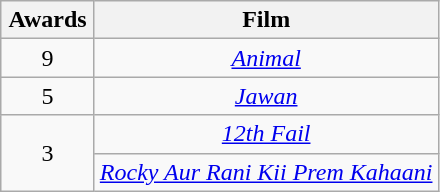<table class="wikitable plainrowheaders" style="text-align:center;">
<tr>
<th scope="col" style="width:55px;">Awards</th>
<th scope="col" style="text-align:center;">Film</th>
</tr>
<tr>
<td scope="row" style="text-align:center">9</td>
<td><em><a href='#'>Animal</a></em></td>
</tr>
<tr>
<td scope="row" style="text-align:center">5</td>
<td><a href='#'><em>Jawan</em></a></td>
</tr>
<tr>
<td rowspan="2">3</td>
<td><em><a href='#'>12th Fail</a></em></td>
</tr>
<tr>
<td><em><a href='#'>Rocky Aur Rani Kii Prem Kahaani</a></em></td>
</tr>
</table>
